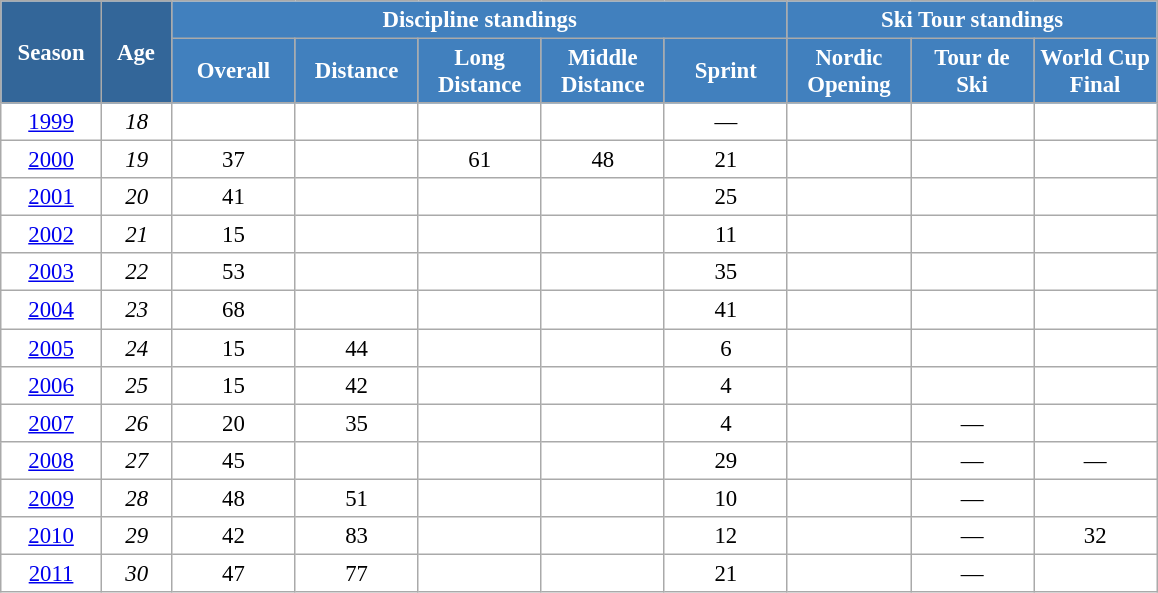<table class="wikitable" style="font-size:95%; text-align:center; border:grey solid 1px; border-collapse:collapse; background:#ffffff;">
<tr>
<th style="background-color:#369; color:white; width:60px;" rowspan="2"> Season </th>
<th style="background-color:#369; color:white; width:40px;" rowspan="2"> Age </th>
<th style="background-color:#4180be; color:white;" colspan="5">Discipline standings</th>
<th style="background-color:#4180be; color:white;" colspan="3">Ski Tour standings</th>
</tr>
<tr>
<th style="background-color:#4180be; color:white; width:75px;">Overall</th>
<th style="background-color:#4180be; color:white; width:75px;">Distance</th>
<th style="background-color:#4180be; color:white; width:75px;">Long Distance</th>
<th style="background-color:#4180be; color:white; width:75px;">Middle Distance</th>
<th style="background-color:#4180be; color:white; width:75px;">Sprint</th>
<th style="background-color:#4180be; color:white; width:75px;">Nordic<br>Opening</th>
<th style="background-color:#4180be; color:white; width:75px;">Tour de<br>Ski</th>
<th style="background-color:#4180be; color:white; width:75px;">World Cup<br>Final</th>
</tr>
<tr>
<td><a href='#'>1999</a></td>
<td><em>18</em></td>
<td></td>
<td></td>
<td></td>
<td></td>
<td>—</td>
<td></td>
<td></td>
<td></td>
</tr>
<tr>
<td><a href='#'>2000</a></td>
<td><em>19</em></td>
<td>37</td>
<td></td>
<td>61</td>
<td>48</td>
<td>21</td>
<td></td>
<td></td>
<td></td>
</tr>
<tr>
<td><a href='#'>2001</a></td>
<td><em>20</em></td>
<td>41</td>
<td></td>
<td></td>
<td></td>
<td>25</td>
<td></td>
<td></td>
<td></td>
</tr>
<tr>
<td><a href='#'>2002</a></td>
<td><em>21</em></td>
<td>15</td>
<td></td>
<td></td>
<td></td>
<td>11</td>
<td></td>
<td></td>
<td></td>
</tr>
<tr>
<td><a href='#'>2003</a></td>
<td><em>22</em></td>
<td>53</td>
<td></td>
<td></td>
<td></td>
<td>35</td>
<td></td>
<td></td>
<td></td>
</tr>
<tr>
<td><a href='#'>2004</a></td>
<td><em>23</em></td>
<td>68</td>
<td></td>
<td></td>
<td></td>
<td>41</td>
<td></td>
<td></td>
<td></td>
</tr>
<tr>
<td><a href='#'>2005</a></td>
<td><em>24</em></td>
<td>15</td>
<td>44</td>
<td></td>
<td></td>
<td>6</td>
<td></td>
<td></td>
<td></td>
</tr>
<tr>
<td><a href='#'>2006</a></td>
<td><em>25</em></td>
<td>15</td>
<td>42</td>
<td></td>
<td></td>
<td>4</td>
<td></td>
<td></td>
<td></td>
</tr>
<tr>
<td><a href='#'>2007</a></td>
<td><em>26</em></td>
<td>20</td>
<td>35</td>
<td></td>
<td></td>
<td>4</td>
<td></td>
<td>—</td>
<td></td>
</tr>
<tr>
<td><a href='#'>2008</a></td>
<td><em>27</em></td>
<td>45</td>
<td></td>
<td></td>
<td></td>
<td>29</td>
<td></td>
<td>—</td>
<td>—</td>
</tr>
<tr>
<td><a href='#'>2009</a></td>
<td><em>28</em></td>
<td>48</td>
<td>51</td>
<td></td>
<td></td>
<td>10</td>
<td></td>
<td>—</td>
<td></td>
</tr>
<tr>
<td><a href='#'>2010</a></td>
<td><em>29</em></td>
<td>42</td>
<td>83</td>
<td></td>
<td></td>
<td>12</td>
<td></td>
<td>—</td>
<td>32</td>
</tr>
<tr>
<td><a href='#'>2011</a></td>
<td><em>30</em></td>
<td>47</td>
<td>77</td>
<td></td>
<td></td>
<td>21</td>
<td></td>
<td>—</td>
<td></td>
</tr>
</table>
